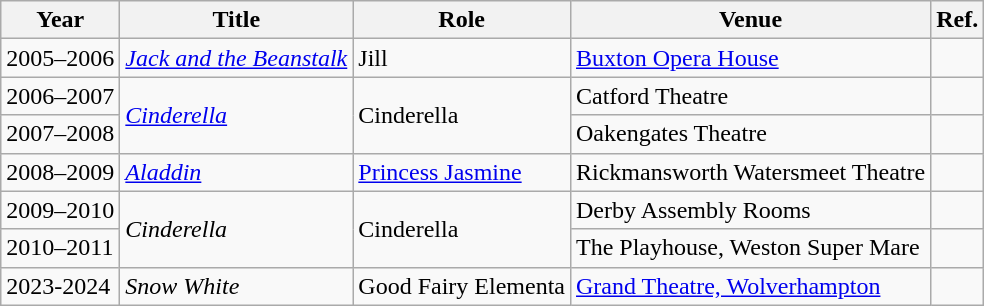<table class="wikitable">
<tr>
<th>Year</th>
<th>Title</th>
<th>Role</th>
<th>Venue</th>
<th>Ref.</th>
</tr>
<tr>
<td>2005–2006</td>
<td><em><a href='#'>Jack and the Beanstalk</a></em></td>
<td>Jill</td>
<td><a href='#'>Buxton Opera House</a></td>
<td></td>
</tr>
<tr>
<td>2006–2007</td>
<td rowspan="2"><em><a href='#'>Cinderella</a></em></td>
<td rowspan="2">Cinderella</td>
<td>Catford Theatre</td>
<td></td>
</tr>
<tr>
<td>2007–2008</td>
<td>Oakengates Theatre</td>
<td></td>
</tr>
<tr>
<td>2008–2009</td>
<td><em><a href='#'>Aladdin</a></em></td>
<td><a href='#'>Princess Jasmine</a></td>
<td>Rickmansworth Watersmeet Theatre</td>
<td></td>
</tr>
<tr>
<td>2009–2010</td>
<td rowspan="2"><em>Cinderella</em></td>
<td rowspan="2">Cinderella</td>
<td>Derby Assembly Rooms</td>
<td></td>
</tr>
<tr>
<td>2010–2011</td>
<td>The Playhouse, Weston Super Mare</td>
<td></td>
</tr>
<tr>
<td>2023-2024</td>
<td><em>Snow White</em></td>
<td>Good Fairy Elementa</td>
<td><a href='#'>Grand Theatre, Wolverhampton</a></td>
<td></td>
</tr>
</table>
